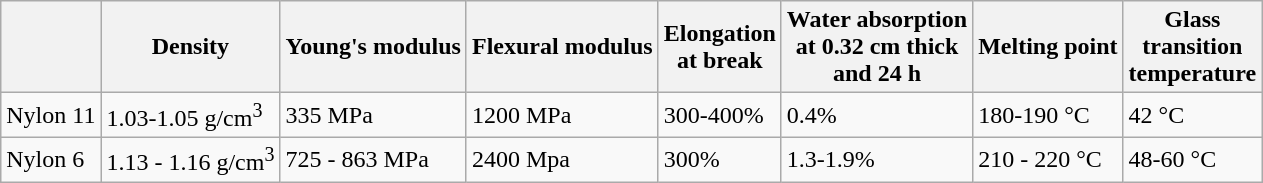<table class="wikitable">
<tr>
<th></th>
<th>Density</th>
<th>Young's modulus</th>
<th>Flexural modulus</th>
<th>Elongation<br>at break</th>
<th><strong>Water absorption</strong><br><strong>at 0.32 cm thick</strong><br><strong>and 24 h</strong></th>
<th>Melting point</th>
<th>Glass<br>transition<br>temperature</th>
</tr>
<tr>
<td>Nylon 11</td>
<td>1.03-1.05 g/cm<sup>3</sup></td>
<td>335 MPa</td>
<td>1200 MPa</td>
<td>300-400%</td>
<td>0.4%</td>
<td>180-190 °C</td>
<td>42 °C</td>
</tr>
<tr>
<td>Nylon 6</td>
<td>1.13 - 1.16 g/cm<sup>3</sup></td>
<td>725 - 863 MPa</td>
<td>2400 Mpa</td>
<td>300%</td>
<td>1.3-1.9%</td>
<td>210 - 220 °C</td>
<td>48-60 °C</td>
</tr>
</table>
